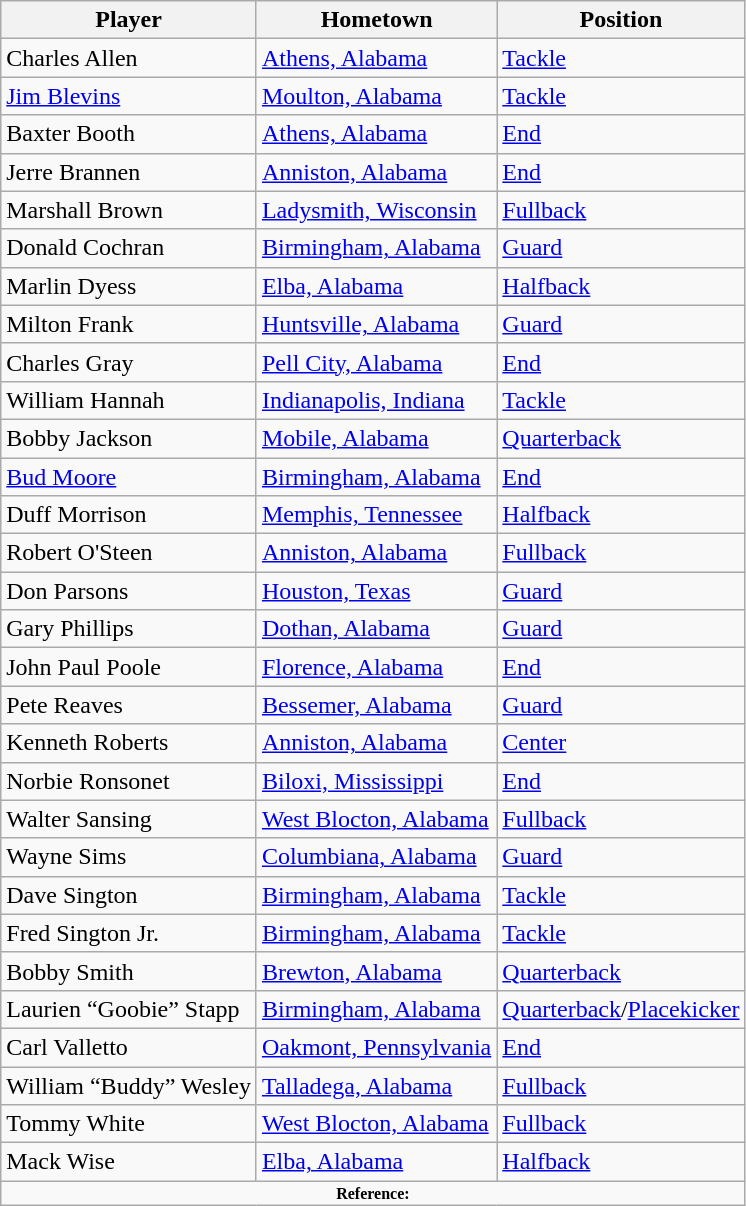<table class="wikitable" border="1">
<tr ;>
<th>Player</th>
<th>Hometown</th>
<th>Position</th>
</tr>
<tr>
<td>Charles Allen</td>
<td><a href='#'>Athens, Alabama</a></td>
<td><a href='#'>Tackle</a></td>
</tr>
<tr>
<td><a href='#'>Jim Blevins</a></td>
<td><a href='#'>Moulton, Alabama</a></td>
<td><a href='#'>Tackle</a></td>
</tr>
<tr>
<td>Baxter Booth</td>
<td><a href='#'>Athens, Alabama</a></td>
<td><a href='#'>End</a></td>
</tr>
<tr>
<td>Jerre Brannen</td>
<td><a href='#'>Anniston, Alabama</a></td>
<td><a href='#'>End</a></td>
</tr>
<tr>
<td>Marshall Brown</td>
<td><a href='#'>Ladysmith, Wisconsin</a></td>
<td><a href='#'>Fullback</a></td>
</tr>
<tr>
<td>Donald Cochran</td>
<td><a href='#'>Birmingham, Alabama</a></td>
<td><a href='#'>Guard</a></td>
</tr>
<tr>
<td>Marlin Dyess</td>
<td><a href='#'>Elba, Alabama</a></td>
<td><a href='#'>Halfback</a></td>
</tr>
<tr>
<td>Milton Frank</td>
<td><a href='#'>Huntsville, Alabama</a></td>
<td><a href='#'>Guard</a></td>
</tr>
<tr>
<td>Charles Gray</td>
<td><a href='#'>Pell City, Alabama</a></td>
<td><a href='#'>End</a></td>
</tr>
<tr>
<td>William Hannah</td>
<td><a href='#'>Indianapolis, Indiana</a></td>
<td><a href='#'>Tackle</a></td>
</tr>
<tr>
<td>Bobby Jackson</td>
<td><a href='#'>Mobile, Alabama</a></td>
<td><a href='#'>Quarterback</a></td>
</tr>
<tr>
<td><a href='#'>Bud Moore</a></td>
<td><a href='#'>Birmingham, Alabama</a></td>
<td><a href='#'>End</a></td>
</tr>
<tr>
<td>Duff Morrison</td>
<td><a href='#'>Memphis, Tennessee</a></td>
<td><a href='#'>Halfback</a></td>
</tr>
<tr>
<td>Robert O'Steen</td>
<td><a href='#'>Anniston, Alabama</a></td>
<td><a href='#'>Fullback</a></td>
</tr>
<tr>
<td>Don Parsons</td>
<td><a href='#'>Houston, Texas</a></td>
<td><a href='#'>Guard</a></td>
</tr>
<tr>
<td>Gary Phillips</td>
<td><a href='#'>Dothan, Alabama</a></td>
<td><a href='#'>Guard</a></td>
</tr>
<tr>
<td>John Paul Poole</td>
<td><a href='#'>Florence, Alabama</a></td>
<td><a href='#'>End</a></td>
</tr>
<tr>
<td>Pete Reaves</td>
<td><a href='#'>Bessemer, Alabama</a></td>
<td><a href='#'>Guard</a></td>
</tr>
<tr>
<td>Kenneth Roberts</td>
<td><a href='#'>Anniston, Alabama</a></td>
<td><a href='#'>Center</a></td>
</tr>
<tr>
<td>Norbie Ronsonet</td>
<td><a href='#'>Biloxi, Mississippi</a></td>
<td><a href='#'>End</a></td>
</tr>
<tr>
<td>Walter Sansing</td>
<td><a href='#'>West Blocton, Alabama</a></td>
<td><a href='#'>Fullback</a></td>
</tr>
<tr>
<td>Wayne Sims</td>
<td><a href='#'>Columbiana, Alabama</a></td>
<td><a href='#'>Guard</a></td>
</tr>
<tr>
<td>Dave Sington</td>
<td><a href='#'>Birmingham, Alabama</a></td>
<td><a href='#'>Tackle</a></td>
</tr>
<tr>
<td>Fred Sington Jr.</td>
<td><a href='#'>Birmingham, Alabama</a></td>
<td><a href='#'>Tackle</a></td>
</tr>
<tr>
<td>Bobby Smith</td>
<td><a href='#'>Brewton, Alabama</a></td>
<td><a href='#'>Quarterback</a></td>
</tr>
<tr>
<td>Laurien “Goobie” Stapp</td>
<td><a href='#'>Birmingham, Alabama</a></td>
<td><a href='#'>Quarterback</a>/<a href='#'>Placekicker</a></td>
</tr>
<tr>
<td>Carl Valletto</td>
<td><a href='#'>Oakmont, Pennsylvania</a></td>
<td><a href='#'>End</a></td>
</tr>
<tr>
<td>William “Buddy” Wesley</td>
<td><a href='#'>Talladega, Alabama</a></td>
<td><a href='#'>Fullback</a></td>
</tr>
<tr>
<td>Tommy White</td>
<td><a href='#'>West Blocton, Alabama</a></td>
<td><a href='#'>Fullback</a></td>
</tr>
<tr>
<td>Mack Wise</td>
<td><a href='#'>Elba, Alabama</a></td>
<td><a href='#'>Halfback</a></td>
</tr>
<tr>
<td colspan="3" style="font-size: 8pt" align="center"><strong>Reference:</strong></td>
</tr>
</table>
